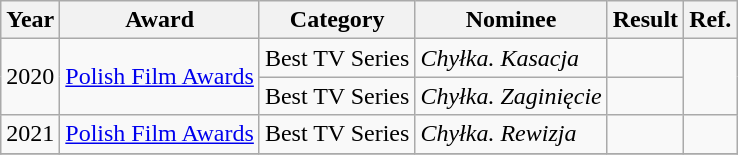<table class="wikitable">
<tr>
<th>Year</th>
<th>Award</th>
<th>Category</th>
<th>Nominee</th>
<th>Result</th>
<th>Ref.</th>
</tr>
<tr>
<td rowspan="2">2020</td>
<td rowspan="2"><a href='#'>Polish Film Awards</a></td>
<td>Best TV Series</td>
<td><em>Chyłka. Kasacja</em></td>
<td></td>
<td rowspan="2"></td>
</tr>
<tr>
<td>Best TV Series</td>
<td><em>Chyłka. Zaginięcie</em></td>
<td></td>
</tr>
<tr>
<td>2021</td>
<td><a href='#'>Polish Film Awards</a></td>
<td>Best TV Series</td>
<td><em>Chyłka. Rewizja</em></td>
<td></td>
<td></td>
</tr>
<tr>
</tr>
</table>
